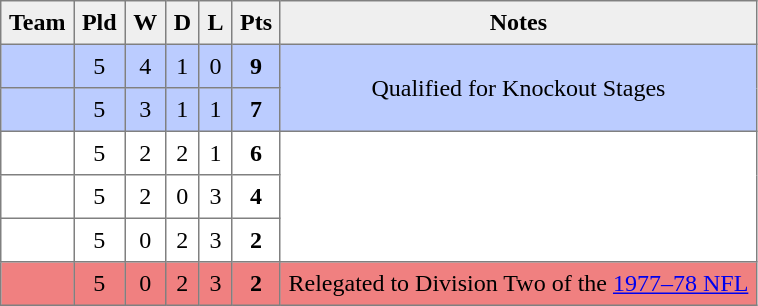<table style=border-collapse:collapse border=1 cellspacing=0 cellpadding=5>
<tr align=center bgcolor=#efefef>
<th>Team</th>
<th>Pld</th>
<th>W</th>
<th>D</th>
<th>L</th>
<th>Pts</th>
<th>Notes</th>
</tr>
<tr align=center style="background:#bbccff;">
<td style="text-align:left;"> </td>
<td>5</td>
<td>4</td>
<td>1</td>
<td>0</td>
<td><strong>9</strong></td>
<td rowspan=2>Qualified for Knockout Stages</td>
</tr>
<tr align=center style="background:#bbccff;">
<td style="text-align:left;"> </td>
<td>5</td>
<td>3</td>
<td>1</td>
<td>1</td>
<td><strong>7</strong></td>
</tr>
<tr align=center style="background:#FFFFFF;">
<td style="text-align:left;"> </td>
<td>5</td>
<td>2</td>
<td>2</td>
<td>1</td>
<td><strong>6</strong></td>
<td rowspan=3></td>
</tr>
<tr align=center style="background:#FFFFFF;">
<td style="text-align:left;"> </td>
<td>5</td>
<td>2</td>
<td>0</td>
<td>3</td>
<td><strong>4</strong></td>
</tr>
<tr align=center style="background:#FFFFFF;">
<td style="text-align:left;"> </td>
<td>5</td>
<td>0</td>
<td>2</td>
<td>3</td>
<td><strong>2</strong></td>
</tr>
<tr align=center style="background:#F08080">
<td style="text-align:left;"> </td>
<td>5</td>
<td>0</td>
<td>2</td>
<td>3</td>
<td><strong>2</strong></td>
<td rowspan=1>Relegated to Division Two of the <a href='#'>1977–78 NFL</a></td>
</tr>
</table>
